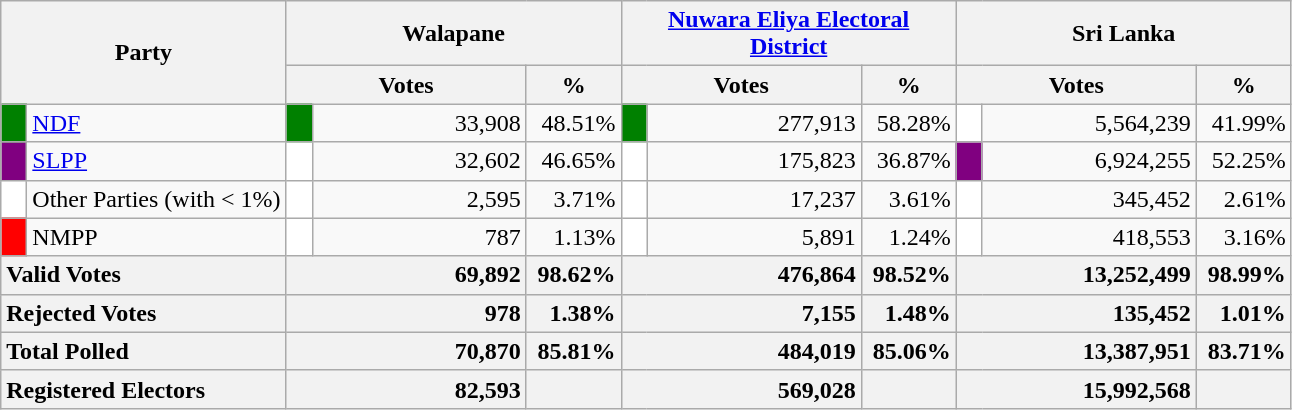<table class="wikitable">
<tr>
<th colspan="2" width="144px"rowspan="2">Party</th>
<th colspan="3" width="216px">Walapane</th>
<th colspan="3" width="216px"><a href='#'>Nuwara Eliya Electoral District</a></th>
<th colspan="3" width="216px">Sri Lanka</th>
</tr>
<tr>
<th colspan="2" width="144px">Votes</th>
<th>%</th>
<th colspan="2" width="144px">Votes</th>
<th>%</th>
<th colspan="2" width="144px">Votes</th>
<th>%</th>
</tr>
<tr>
<td style="background-color:green;" width="10px"></td>
<td style="text-align:left;"><a href='#'>NDF</a></td>
<td style="background-color:green;" width="10px"></td>
<td style="text-align:right;">33,908</td>
<td style="text-align:right;">48.51%</td>
<td style="background-color:green;" width="10px"></td>
<td style="text-align:right;">277,913</td>
<td style="text-align:right;">58.28%</td>
<td style="background-color:white;" width="10px"></td>
<td style="text-align:right;">5,564,239</td>
<td style="text-align:right;">41.99%</td>
</tr>
<tr>
<td style="background-color:purple;" width="10px"></td>
<td style="text-align:left;"><a href='#'>SLPP</a></td>
<td style="background-color:white;" width="10px"></td>
<td style="text-align:right;">32,602</td>
<td style="text-align:right;">46.65%</td>
<td style="background-color:white;" width="10px"></td>
<td style="text-align:right;">175,823</td>
<td style="text-align:right;">36.87%</td>
<td style="background-color:purple;" width="10px"></td>
<td style="text-align:right;">6,924,255</td>
<td style="text-align:right;">52.25%</td>
</tr>
<tr>
<td style="background-color:white;" width="10px"></td>
<td style="text-align:left;">Other Parties (with < 1%)</td>
<td style="background-color:white;" width="10px"></td>
<td style="text-align:right;">2,595</td>
<td style="text-align:right;">3.71%</td>
<td style="background-color:white;" width="10px"></td>
<td style="text-align:right;">17,237</td>
<td style="text-align:right;">3.61%</td>
<td style="background-color:white;" width="10px"></td>
<td style="text-align:right;">345,452</td>
<td style="text-align:right;">2.61%</td>
</tr>
<tr>
<td style="background-color:red;" width="10px"></td>
<td style="text-align:left;">NMPP</td>
<td style="background-color:white;" width="10px"></td>
<td style="text-align:right;">787</td>
<td style="text-align:right;">1.13%</td>
<td style="background-color:white;" width="10px"></td>
<td style="text-align:right;">5,891</td>
<td style="text-align:right;">1.24%</td>
<td style="background-color:white;" width="10px"></td>
<td style="text-align:right;">418,553</td>
<td style="text-align:right;">3.16%</td>
</tr>
<tr>
<th colspan="2" width="144px"style="text-align:left;">Valid Votes</th>
<th style="text-align:right;"colspan="2" width="144px">69,892</th>
<th style="text-align:right;">98.62%</th>
<th style="text-align:right;"colspan="2" width="144px">476,864</th>
<th style="text-align:right;">98.52%</th>
<th style="text-align:right;"colspan="2" width="144px">13,252,499</th>
<th style="text-align:right;">98.99%</th>
</tr>
<tr>
<th colspan="2" width="144px"style="text-align:left;">Rejected Votes</th>
<th style="text-align:right;"colspan="2" width="144px">978</th>
<th style="text-align:right;">1.38%</th>
<th style="text-align:right;"colspan="2" width="144px">7,155</th>
<th style="text-align:right;">1.48%</th>
<th style="text-align:right;"colspan="2" width="144px">135,452</th>
<th style="text-align:right;">1.01%</th>
</tr>
<tr>
<th colspan="2" width="144px"style="text-align:left;">Total Polled</th>
<th style="text-align:right;"colspan="2" width="144px">70,870</th>
<th style="text-align:right;">85.81%</th>
<th style="text-align:right;"colspan="2" width="144px">484,019</th>
<th style="text-align:right;">85.06%</th>
<th style="text-align:right;"colspan="2" width="144px">13,387,951</th>
<th style="text-align:right;">83.71%</th>
</tr>
<tr>
<th colspan="2" width="144px"style="text-align:left;">Registered Electors</th>
<th style="text-align:right;"colspan="2" width="144px">82,593</th>
<th></th>
<th style="text-align:right;"colspan="2" width="144px">569,028</th>
<th></th>
<th style="text-align:right;"colspan="2" width="144px">15,992,568</th>
<th></th>
</tr>
</table>
